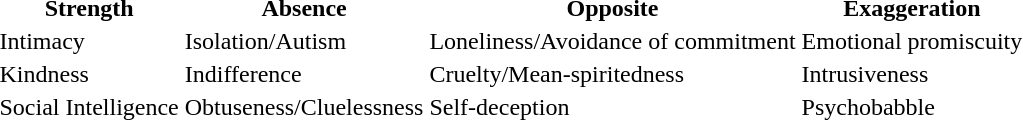<table>
<tr>
<th>Strength</th>
<th>Absence</th>
<th>Opposite</th>
<th>Exaggeration</th>
</tr>
<tr>
<td>Intimacy</td>
<td>Isolation/Autism</td>
<td>Loneliness/Avoidance of commitment</td>
<td>Emotional promiscuity</td>
</tr>
<tr>
<td>Kindness</td>
<td>Indifference</td>
<td>Cruelty/Mean-spiritedness</td>
<td>Intrusiveness</td>
</tr>
<tr>
<td>Social Intelligence</td>
<td>Obtuseness/Cluelessness</td>
<td>Self-deception</td>
<td>Psychobabble</td>
</tr>
</table>
